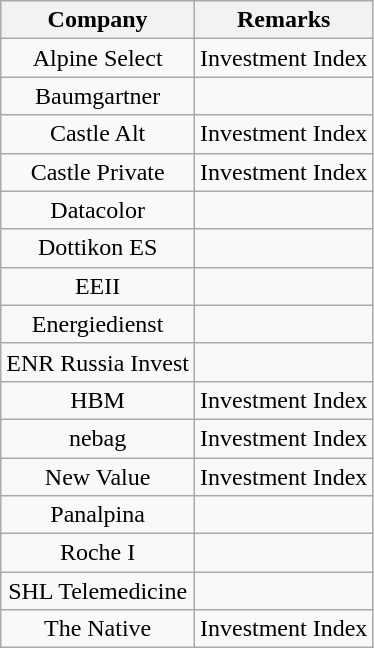<table class="wikitable sortable" style="text-align: center;" cellpadding=2 cellspacing=2>
<tr>
<th>Company</th>
<th>Remarks</th>
</tr>
<tr>
<td>Alpine Select</td>
<td>Investment Index</td>
</tr>
<tr>
<td>Baumgartner</td>
<td></td>
</tr>
<tr>
<td>Castle Alt</td>
<td>Investment Index</td>
</tr>
<tr>
<td>Castle Private</td>
<td>Investment Index</td>
</tr>
<tr>
<td>Datacolor</td>
<td></td>
</tr>
<tr>
<td>Dottikon ES</td>
<td></td>
</tr>
<tr>
<td>EEII</td>
<td></td>
</tr>
<tr>
<td>Energiedienst</td>
<td></td>
</tr>
<tr>
<td>ENR Russia Invest</td>
<td></td>
</tr>
<tr>
<td>HBM</td>
<td>Investment Index</td>
</tr>
<tr>
<td>nebag</td>
<td>Investment Index</td>
</tr>
<tr>
<td>New Value</td>
<td>Investment Index</td>
</tr>
<tr>
<td>Panalpina</td>
<td></td>
</tr>
<tr>
<td>Roche I</td>
<td></td>
</tr>
<tr>
<td>SHL Telemedicine</td>
<td></td>
</tr>
<tr>
<td>The Native</td>
<td>Investment Index</td>
</tr>
</table>
